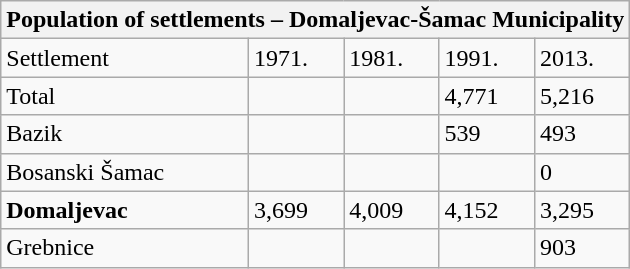<table class="wikitable">
<tr>
<th colspan="5">Population of settlements – Domaljevac-Šamac Municipality</th>
</tr>
<tr>
<td>Settlement</td>
<td>1971.</td>
<td>1981.</td>
<td>1991.</td>
<td>2013.</td>
</tr>
<tr>
<td>Total</td>
<td></td>
<td></td>
<td>4,771</td>
<td>5,216</td>
</tr>
<tr>
<td>Bazik</td>
<td></td>
<td></td>
<td>539</td>
<td>493</td>
</tr>
<tr>
<td>Bosanski Šamac</td>
<td></td>
<td></td>
<td></td>
<td>0</td>
</tr>
<tr>
<td><strong>Domaljevac</strong></td>
<td>3,699</td>
<td>4,009</td>
<td>4,152</td>
<td>3,295</td>
</tr>
<tr>
<td>Grebnice</td>
<td></td>
<td></td>
<td></td>
<td>903</td>
</tr>
</table>
